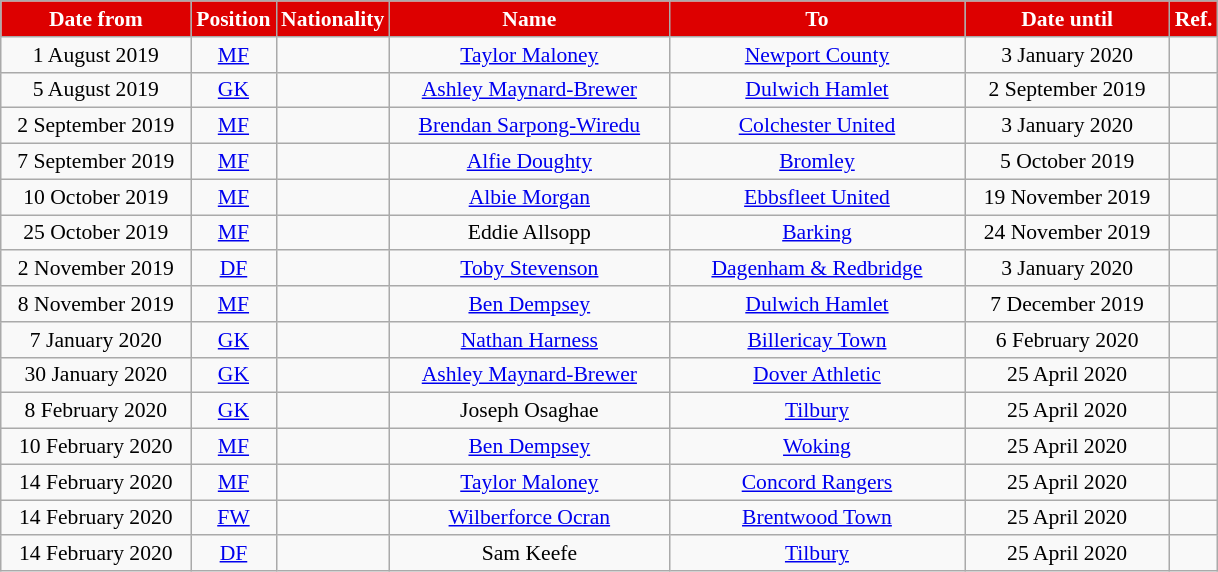<table class="wikitable"  style="text-align:center; font-size:90%; ">
<tr>
<th style="background:#DD0000; color:white; width:120px;">Date from</th>
<th style="background:#DD0000; color:white; width:50px;">Position</th>
<th style="background:#DD0000; color:white; width:50px;">Nationality</th>
<th style="background:#DD0000; color:white; width:180px;">Name</th>
<th style="background:#DD0000; color:white; width:190px;">To</th>
<th style="background:#DD0000; color:white; width:130px;">Date until</th>
<th style="background:#DD0000; color:white; width:25px;">Ref.</th>
</tr>
<tr>
<td>1 August 2019</td>
<td><a href='#'>MF</a></td>
<td></td>
<td><a href='#'>Taylor Maloney</a></td>
<td> <a href='#'>Newport County</a></td>
<td>3 January 2020</td>
<td></td>
</tr>
<tr>
<td>5 August 2019</td>
<td><a href='#'>GK</a></td>
<td></td>
<td><a href='#'>Ashley Maynard-Brewer</a></td>
<td> <a href='#'>Dulwich Hamlet</a></td>
<td>2 September 2019</td>
<td></td>
</tr>
<tr>
<td>2 September 2019</td>
<td><a href='#'>MF</a></td>
<td></td>
<td><a href='#'>Brendan Sarpong-Wiredu</a></td>
<td> <a href='#'>Colchester United</a></td>
<td>3 January 2020</td>
<td></td>
</tr>
<tr>
<td>7 September 2019</td>
<td><a href='#'>MF</a></td>
<td></td>
<td><a href='#'>Alfie Doughty</a></td>
<td> <a href='#'>Bromley</a></td>
<td>5 October 2019</td>
<td></td>
</tr>
<tr>
<td>10 October 2019</td>
<td><a href='#'>MF</a></td>
<td></td>
<td><a href='#'>Albie Morgan</a></td>
<td> <a href='#'>Ebbsfleet United</a></td>
<td>19 November 2019</td>
<td></td>
</tr>
<tr>
<td>25 October 2019</td>
<td><a href='#'>MF</a></td>
<td></td>
<td>Eddie Allsopp</td>
<td> <a href='#'>Barking</a></td>
<td>24 November 2019</td>
<td></td>
</tr>
<tr>
<td>2 November 2019</td>
<td><a href='#'>DF</a></td>
<td></td>
<td><a href='#'>Toby Stevenson</a></td>
<td> <a href='#'>Dagenham & Redbridge</a></td>
<td>3 January 2020</td>
<td></td>
</tr>
<tr>
<td>8 November 2019</td>
<td><a href='#'>MF</a></td>
<td></td>
<td><a href='#'>Ben Dempsey</a></td>
<td> <a href='#'>Dulwich Hamlet</a></td>
<td>7 December 2019</td>
<td></td>
</tr>
<tr>
<td>7 January 2020</td>
<td><a href='#'>GK</a></td>
<td></td>
<td><a href='#'>Nathan Harness</a></td>
<td> <a href='#'>Billericay Town</a></td>
<td>6 February 2020</td>
<td></td>
</tr>
<tr>
<td>30 January 2020</td>
<td><a href='#'>GK</a></td>
<td></td>
<td><a href='#'>Ashley Maynard-Brewer</a></td>
<td> <a href='#'>Dover Athletic</a></td>
<td>25 April 2020</td>
<td></td>
</tr>
<tr>
<td>8 February 2020</td>
<td><a href='#'>GK</a></td>
<td></td>
<td>Joseph Osaghae</td>
<td> <a href='#'>Tilbury</a></td>
<td>25 April 2020</td>
<td></td>
</tr>
<tr>
<td>10 February 2020</td>
<td><a href='#'>MF</a></td>
<td></td>
<td><a href='#'>Ben Dempsey</a></td>
<td> <a href='#'>Woking</a></td>
<td>25 April 2020</td>
<td></td>
</tr>
<tr>
<td>14 February 2020</td>
<td><a href='#'>MF</a></td>
<td></td>
<td><a href='#'>Taylor Maloney</a></td>
<td> <a href='#'>Concord Rangers</a></td>
<td>25 April 2020</td>
<td></td>
</tr>
<tr>
<td>14 February 2020</td>
<td><a href='#'>FW</a></td>
<td></td>
<td><a href='#'>Wilberforce Ocran</a></td>
<td> <a href='#'>Brentwood Town</a></td>
<td>25 April 2020</td>
<td></td>
</tr>
<tr>
<td>14 February 2020</td>
<td><a href='#'>DF</a></td>
<td></td>
<td>Sam Keefe</td>
<td> <a href='#'>Tilbury</a></td>
<td>25 April 2020</td>
<td></td>
</tr>
</table>
